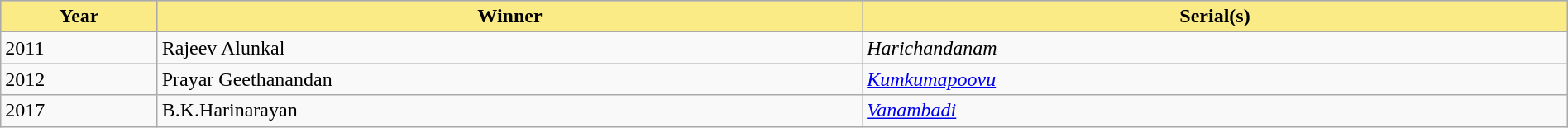<table class="wikitable" style="width:100%">
<tr bgcolor="#bebebe">
<th width="10%" style="background:#FAEB86">Year</th>
<th width="45%" style="background:#FAEB86">Winner</th>
<th width="45%" style="background:#FAEB86">Serial(s)</th>
</tr>
<tr>
<td>2011</td>
<td>Rajeev Alunkal</td>
<td><em>Harichandanam</em></td>
</tr>
<tr>
<td>2012</td>
<td>Prayar Geethanandan</td>
<td><em><a href='#'>Kumkumapoovu</a></em></td>
</tr>
<tr>
<td>2017</td>
<td>B.K.Harinarayan</td>
<td><em><a href='#'>Vanambadi</a></em></td>
</tr>
</table>
